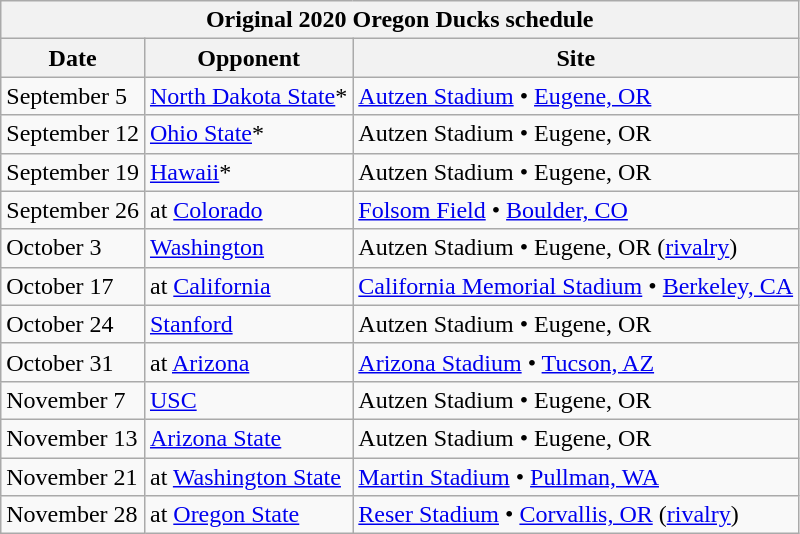<table class="wikitable collapsible autocollapse">
<tr>
<th colspan="4">Original 2020 Oregon Ducks schedule</th>
</tr>
<tr valign="bottom">
<th>Date</th>
<th>Opponent</th>
<th>Site</th>
</tr>
<tr>
<td>September 5</td>
<td><a href='#'>North Dakota State</a>*</td>
<td><a href='#'>Autzen Stadium</a> • <a href='#'>Eugene, OR</a></td>
</tr>
<tr>
<td>September 12</td>
<td><a href='#'>Ohio State</a>*</td>
<td>Autzen Stadium • Eugene, OR</td>
</tr>
<tr>
<td>September 19</td>
<td><a href='#'>Hawaii</a>*</td>
<td>Autzen Stadium • Eugene, OR</td>
</tr>
<tr>
<td>September 26</td>
<td>at <a href='#'>Colorado</a></td>
<td><a href='#'>Folsom Field</a> • <a href='#'>Boulder, CO</a></td>
</tr>
<tr>
<td>October 3</td>
<td><a href='#'>Washington</a></td>
<td>Autzen Stadium • Eugene, OR (<a href='#'>rivalry</a>)</td>
</tr>
<tr>
<td>October 17</td>
<td>at <a href='#'>California</a></td>
<td><a href='#'>California Memorial Stadium</a> • <a href='#'>Berkeley, CA</a></td>
</tr>
<tr>
<td>October 24</td>
<td><a href='#'>Stanford</a></td>
<td>Autzen Stadium • Eugene, OR</td>
</tr>
<tr>
<td>October 31</td>
<td>at <a href='#'>Arizona</a></td>
<td><a href='#'>Arizona Stadium</a> • <a href='#'>Tucson, AZ</a></td>
</tr>
<tr>
<td>November 7</td>
<td><a href='#'>USC</a></td>
<td>Autzen Stadium • Eugene, OR</td>
</tr>
<tr>
<td>November 13</td>
<td><a href='#'>Arizona State</a></td>
<td>Autzen Stadium • Eugene, OR</td>
</tr>
<tr>
<td>November 21</td>
<td>at <a href='#'>Washington State</a></td>
<td><a href='#'>Martin Stadium</a> • <a href='#'>Pullman, WA</a></td>
</tr>
<tr>
<td>November 28</td>
<td>at <a href='#'>Oregon State</a></td>
<td><a href='#'>Reser Stadium</a> • <a href='#'>Corvallis, OR</a> (<a href='#'>rivalry</a>)</td>
</tr>
</table>
